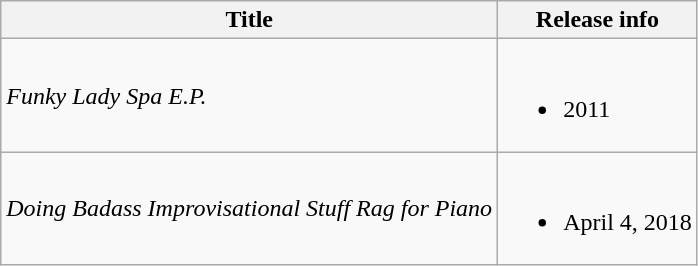<table class="wikitable">
<tr>
<th>Title</th>
<th>Release info</th>
</tr>
<tr>
<td><em>Funky Lady Spa E.P.</em></td>
<td><br><ul><li>2011</li></ul></td>
</tr>
<tr>
<td><em>Doing Badass Improvisational Stuff Rag for Piano</em></td>
<td><br><ul><li>April 4, 2018</li></ul></td>
</tr>
</table>
